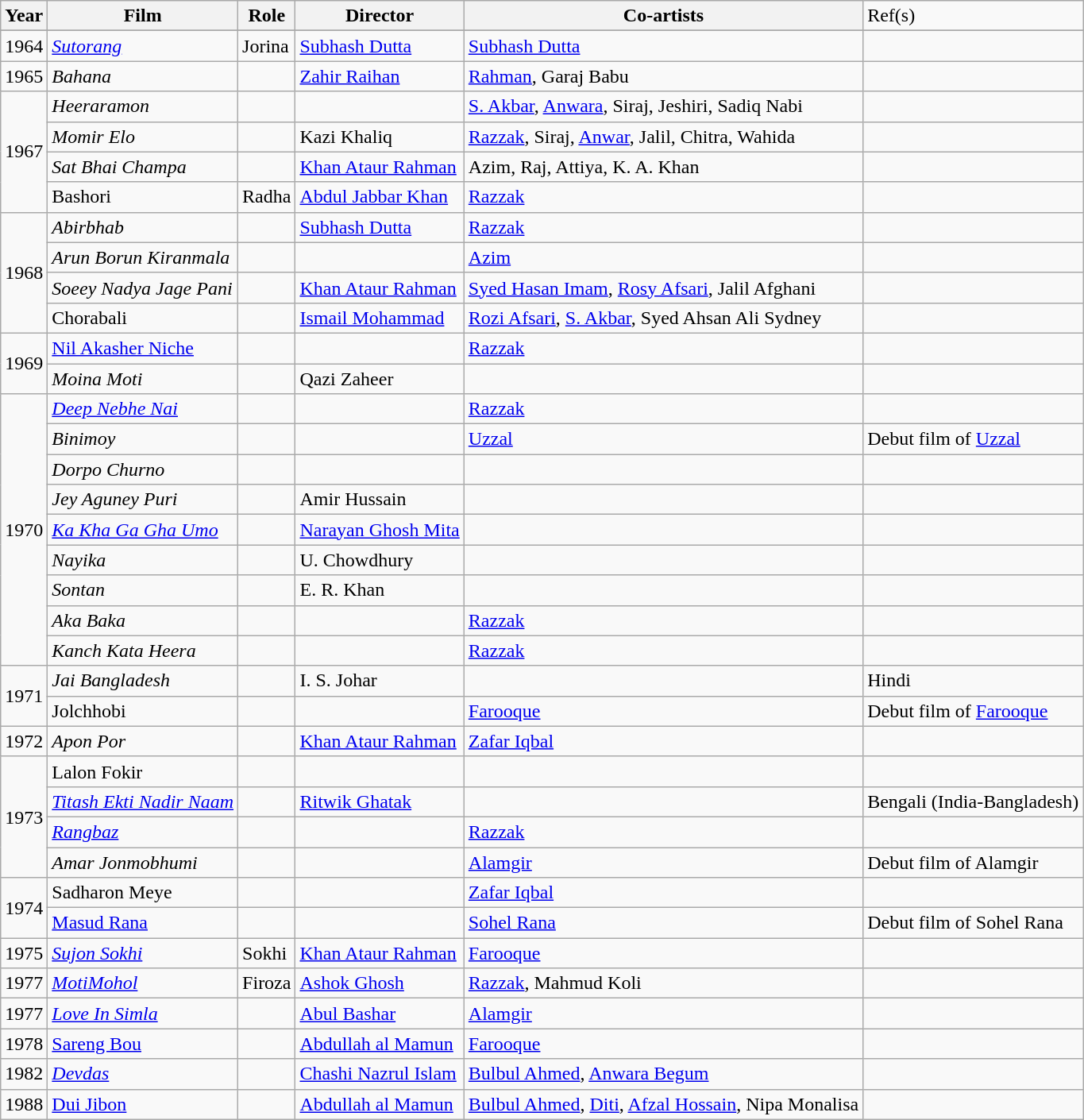<table class="wikitable sortable">
<tr>
<th>Year</th>
<th>Film</th>
<th>Role</th>
<th>Director</th>
<th>Co-artists</th>
<td>Ref(s)</td>
</tr>
<tr Notes>
</tr>
<tr>
<td>1964</td>
<td><em><a href='#'>Sutorang</a></em></td>
<td>Jorina</td>
<td><a href='#'>Subhash Dutta</a></td>
<td><a href='#'>Subhash Dutta</a></td>
<td></td>
</tr>
<tr>
<td>1965</td>
<td><em>Bahana</em></td>
<td></td>
<td><a href='#'>Zahir Raihan</a></td>
<td><a href='#'>Rahman</a>, Garaj Babu</td>
<td></td>
</tr>
<tr>
<td rowspan="4">1967</td>
<td><em>Heeraramon</em></td>
<td></td>
<td></td>
<td><a href='#'>S. Akbar</a>, <a href='#'>Anwara</a>, Siraj, Jeshiri, Sadiq Nabi</td>
<td></td>
</tr>
<tr>
<td><em>Momir Elo</em></td>
<td></td>
<td>Kazi Khaliq</td>
<td><a href='#'>Razzak</a>, Siraj, <a href='#'>Anwar</a>, Jalil, Chitra, Wahida</td>
<td></td>
</tr>
<tr>
<td><em>Sat Bhai Champa</em></td>
<td></td>
<td><a href='#'>Khan Ataur Rahman</a></td>
<td>Azim, Raj, Attiya, K. A. Khan</td>
<td></td>
</tr>
<tr>
<td>Bashori</td>
<td>Radha</td>
<td><a href='#'>Abdul Jabbar Khan</a></td>
<td><a href='#'>Razzak</a></td>
<td></td>
</tr>
<tr>
<td rowspan="4">1968</td>
<td><em>Abirbhab </em></td>
<td></td>
<td><a href='#'>Subhash Dutta</a></td>
<td><a href='#'>Razzak</a></td>
<td></td>
</tr>
<tr>
<td><em>Arun Borun Kiranmala</em></td>
<td></td>
<td></td>
<td><a href='#'>Azim</a></td>
<td></td>
</tr>
<tr>
<td><em>Soeey Nadya Jage Pani</em></td>
<td></td>
<td><a href='#'>Khan Ataur Rahman</a></td>
<td><a href='#'>Syed Hasan Imam</a>, <a href='#'>Rosy Afsari</a>, Jalil Afghani</td>
<td></td>
</tr>
<tr>
<td>Chorabali</td>
<td></td>
<td><a href='#'>Ismail Mohammad</a></td>
<td><a href='#'>Rozi Afsari</a>, <a href='#'>S. Akbar</a>, Syed Ahsan Ali Sydney</td>
<td></td>
</tr>
<tr>
<td rowspan="2">1969</td>
<td><a href='#'>Nil Akasher Niche</a></td>
<td></td>
<td></td>
<td><a href='#'>Razzak</a></td>
<td></td>
</tr>
<tr>
<td><em>Moina Moti</em></td>
<td></td>
<td>Qazi Zaheer</td>
<td></td>
<td></td>
</tr>
<tr>
<td rowspan="9">1970</td>
<td><em><a href='#'>Deep Nebhe Nai</a></em></td>
<td></td>
<td></td>
<td><a href='#'>Razzak</a></td>
<td></td>
</tr>
<tr>
<td><em>Binimoy</em></td>
<td></td>
<td></td>
<td><a href='#'>Uzzal</a></td>
<td>Debut film of <a href='#'>Uzzal</a></td>
</tr>
<tr>
<td><em>Dorpo Churno</em></td>
<td></td>
<td></td>
<td></td>
<td></td>
</tr>
<tr>
<td><em>Jey Aguney Puri</em></td>
<td></td>
<td>Amir Hussain</td>
<td></td>
<td></td>
</tr>
<tr>
<td><em><a href='#'>Ka Kha Ga Gha Umo</a></em></td>
<td></td>
<td><a href='#'>Narayan Ghosh Mita</a></td>
<td></td>
<td></td>
</tr>
<tr>
<td><em>Nayika</em></td>
<td></td>
<td>U. Chowdhury</td>
<td></td>
<td></td>
</tr>
<tr>
<td><em>Sontan</em></td>
<td></td>
<td>E. R. Khan</td>
<td></td>
<td></td>
</tr>
<tr>
<td><em>Aka Baka</em></td>
<td></td>
<td></td>
<td><a href='#'>Razzak</a></td>
<td></td>
</tr>
<tr>
<td><em>Kanch Kata Heera</em></td>
<td></td>
<td></td>
<td><a href='#'>Razzak</a></td>
<td></td>
</tr>
<tr>
<td rowspan="2">1971</td>
<td><em>Jai Bangladesh</em></td>
<td></td>
<td>I. S. Johar</td>
<td></td>
<td>Hindi</td>
</tr>
<tr>
<td>Jolchhobi</td>
<td></td>
<td></td>
<td><a href='#'>Farooque</a></td>
<td>Debut film of <a href='#'>Farooque</a></td>
</tr>
<tr>
<td>1972</td>
<td><em>Apon Por</em></td>
<td></td>
<td><a href='#'>Khan Ataur Rahman</a></td>
<td><a href='#'>Zafar Iqbal</a></td>
<td></td>
</tr>
<tr>
<td rowspan="4">1973</td>
<td>Lalon Fokir</td>
<td></td>
<td></td>
<td></td>
<td></td>
</tr>
<tr>
<td><em><a href='#'>Titash Ekti Nadir Naam</a></em></td>
<td></td>
<td><a href='#'>Ritwik Ghatak</a></td>
<td></td>
<td>Bengali (India-Bangladesh)</td>
</tr>
<tr>
<td><em><a href='#'>Rangbaz</a></em></td>
<td></td>
<td></td>
<td><a href='#'>Razzak</a></td>
<td></td>
</tr>
<tr>
<td><em>Amar Jonmobhumi </em></td>
<td></td>
<td></td>
<td><a href='#'>Alamgir</a></td>
<td>Debut film of Alamgir</td>
</tr>
<tr>
<td rowspan="2">1974</td>
<td>Sadharon Meye</td>
<td></td>
<td></td>
<td><a href='#'>Zafar Iqbal</a></td>
<td></td>
</tr>
<tr>
<td><a href='#'>Masud Rana</a></td>
<td></td>
<td></td>
<td><a href='#'>Sohel Rana</a></td>
<td>Debut film of Sohel Rana</td>
</tr>
<tr>
<td>1975</td>
<td><em><a href='#'>Sujon Sokhi</a></em></td>
<td>Sokhi</td>
<td><a href='#'>Khan Ataur Rahman</a></td>
<td><a href='#'>Farooque</a></td>
<td></td>
</tr>
<tr>
<td>1977</td>
<td><em><a href='#'>MotiMohol</a></em></td>
<td>Firoza</td>
<td><a href='#'>Ashok Ghosh</a></td>
<td><a href='#'>Razzak</a>, Mahmud Koli</td>
<td></td>
</tr>
<tr>
<td>1977</td>
<td><em><a href='#'>Love In Simla</a></em></td>
<td></td>
<td><a href='#'>Abul Bashar</a></td>
<td><a href='#'>Alamgir</a></td>
<td></td>
</tr>
<tr>
<td>1978</td>
<td><a href='#'>Sareng Bou</a></td>
<td></td>
<td><a href='#'>Abdullah al Mamun</a></td>
<td><a href='#'>Farooque</a></td>
<td></td>
</tr>
<tr>
<td>1982</td>
<td><em><a href='#'>Devdas</a></em></td>
<td></td>
<td><a href='#'>Chashi Nazrul Islam</a></td>
<td><a href='#'>Bulbul Ahmed</a>, <a href='#'>Anwara Begum</a></td>
<td></td>
</tr>
<tr>
<td>1988</td>
<td><a href='#'>Dui Jibon</a></td>
<td></td>
<td><a href='#'>Abdullah al Mamun</a></td>
<td><a href='#'>Bulbul Ahmed</a>, <a href='#'>Diti</a>, <a href='#'>Afzal Hossain</a>, Nipa Monalisa</td>
<td></td>
</tr>
</table>
